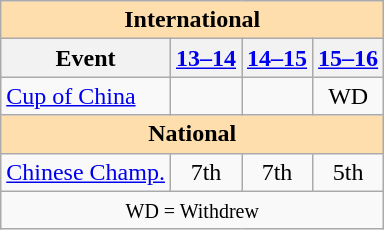<table class="wikitable" style="text-align:center">
<tr>
<th style="background-color: #ffdead; " colspan=4 align=center>International</th>
</tr>
<tr>
<th>Event</th>
<th><a href='#'>13–14</a></th>
<th><a href='#'>14–15</a></th>
<th><a href='#'>15–16</a></th>
</tr>
<tr>
<td align=left> <a href='#'>Cup of China</a></td>
<td></td>
<td></td>
<td>WD</td>
</tr>
<tr>
<th style="background-color: #ffdead; " colspan=4 align=center>National</th>
</tr>
<tr>
<td align=left><a href='#'>Chinese Champ.</a></td>
<td>7th</td>
<td>7th</td>
<td>5th</td>
</tr>
<tr>
<td colspan=4 style="text-align:center;"><small> WD = Withdrew </small></td>
</tr>
</table>
